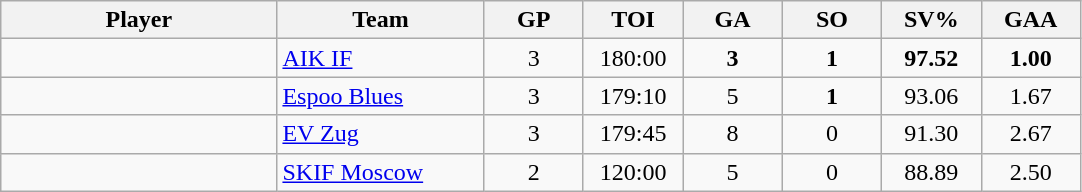<table class="wikitable sortable" style="text-align:center;">
<tr>
<th style="width:20%">Player</th>
<th style="width:15%">Team</th>
<th style="width:7.2%">GP</th>
<th style="width:7.2%">TOI</th>
<th style="width:7.2%">GA</th>
<th style="width:7.2%">SO</th>
<th style="width:7.2%">SV%</th>
<th style="width:7.2%">GAA</th>
</tr>
<tr>
<td align="left"></td>
<td align="left"> <a href='#'>AIK IF</a></td>
<td>3</td>
<td>180:00</td>
<td><strong>3</strong></td>
<td><strong>1</strong></td>
<td><strong>97.52</strong></td>
<td><strong>1.00</strong></td>
</tr>
<tr>
<td align="left"></td>
<td align="left"> <a href='#'>Espoo Blues</a></td>
<td>3</td>
<td>179:10</td>
<td>5</td>
<td><strong>1</strong></td>
<td>93.06</td>
<td>1.67</td>
</tr>
<tr>
<td align="left"></td>
<td align="left"> <a href='#'>EV Zug</a></td>
<td>3</td>
<td>179:45</td>
<td>8</td>
<td>0</td>
<td>91.30</td>
<td>2.67</td>
</tr>
<tr>
<td align="left"></td>
<td align="left"> <a href='#'>SKIF Moscow</a></td>
<td>2</td>
<td>120:00</td>
<td>5</td>
<td>0</td>
<td>88.89</td>
<td>2.50</td>
</tr>
</table>
